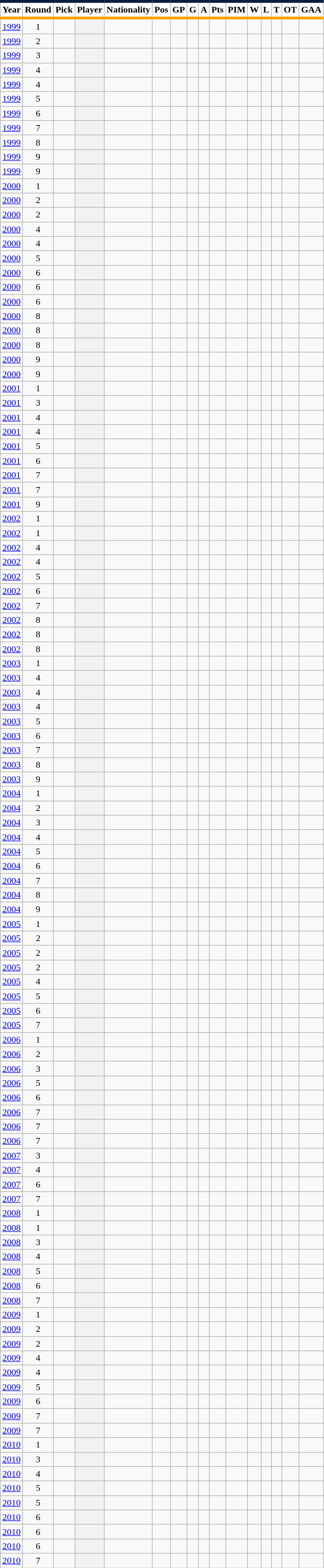<table class="wikitable plainrowheaders sortable" style="text-align:center; font-size:100%;">
<tr>
<th style="background:#FFFFFF; border-top:#041E42 5px solid; border-bottom:#FFA300 5px solid;" scope="col">Year</th>
<th style="background:#FFFFFF; border-top:#041E42 5px solid; border-bottom:#FFA300 5px solid;" scope="col">Round</th>
<th style="background:#FFFFFF; border-top:#041E42 5px solid; border-bottom:#FFA300 5px solid;" scope="col">Pick</th>
<th style="background:#FFFFFF; border-top:#041E42 5px solid; border-bottom:#FFA300 5px solid;" scope="col">Player</th>
<th style="background:#FFFFFF; border-top:#041E42 5px solid; border-bottom:#FFA300 5px solid;" scope="col">Nationality</th>
<th style="background:#FFFFFF; border-top:#041E42 5px solid; border-bottom:#FFA300 5px solid;" scope="col">Pos</th>
<th style="background:#FFFFFF; border-top:#041E42 5px solid; border-bottom:#FFA300 5px solid;" scope="col">GP</th>
<th style="background:#FFFFFF; border-top:#041E42 5px solid; border-bottom:#FFA300 5px solid;" scope="col">G</th>
<th style="background:#FFFFFF; border-top:#041E42 5px solid; border-bottom:#FFA300 5px solid;" scope="col">A</th>
<th style="background:#FFFFFF; border-top:#041E42 5px solid; border-bottom:#FFA300 5px solid;" scope="col">Pts</th>
<th style="background:#FFFFFF; border-top:#041E42 5px solid; border-bottom:#FFA300 5px solid;" scope="col">PIM</th>
<th style="background:#FFFFFF; border-top:#041E42 5px solid; border-bottom:#FFA300 5px solid;" scope="col">W</th>
<th style="background:#FFFFFF; border-top:#041E42 5px solid; border-bottom:#FFA300 5px solid;" scope="col">L</th>
<th style="background:#FFFFFF; border-top:#041E42 5px solid; border-bottom:#FFA300 5px solid;" scope="col">T</th>
<th style="background:#FFFFFF; border-top:#041E42 5px solid; border-bottom:#FFA300 5px solid;" scope="col">OT</th>
<th style="background:#FFFFFF; border-top:#041E42 5px solid; border-bottom:#FFA300 5px solid;" scope="col">GAA</th>
</tr>
<tr>
<td><a href='#'>1999</a></td>
<td>1</td>
<td></td>
<th scope=row align="left"></th>
<td align="left"></td>
<td></td>
<td></td>
<td></td>
<td></td>
<td></td>
<td></td>
<td></td>
<td></td>
<td></td>
<td></td>
<td></td>
</tr>
<tr>
<td><a href='#'>1999</a></td>
<td>2</td>
<td></td>
<th scope=row align="left"></th>
<td align="left"></td>
<td></td>
<td></td>
<td></td>
<td></td>
<td></td>
<td></td>
<td></td>
<td></td>
<td></td>
<td></td>
<td></td>
</tr>
<tr>
<td><a href='#'>1999</a></td>
<td>3</td>
<td></td>
<th scope=row align="left"></th>
<td align="left"></td>
<td></td>
<td></td>
<td></td>
<td></td>
<td></td>
<td></td>
<td></td>
<td></td>
<td></td>
<td></td>
<td></td>
</tr>
<tr>
<td><a href='#'>1999</a></td>
<td>4</td>
<td></td>
<th scope=row align="left"></th>
<td align="left"></td>
<td></td>
<td></td>
<td></td>
<td></td>
<td></td>
<td></td>
<td></td>
<td></td>
<td></td>
<td></td>
<td></td>
</tr>
<tr>
<td><a href='#'>1999</a></td>
<td>4</td>
<td></td>
<th scope=row align="left"></th>
<td align="left"></td>
<td></td>
<td></td>
<td></td>
<td></td>
<td></td>
<td></td>
<td></td>
<td></td>
<td></td>
<td></td>
<td></td>
</tr>
<tr>
<td><a href='#'>1999</a></td>
<td>5</td>
<td></td>
<th scope=row align="left"></th>
<td align="left"></td>
<td></td>
<td></td>
<td></td>
<td></td>
<td></td>
<td></td>
<td></td>
<td></td>
<td></td>
<td></td>
<td></td>
</tr>
<tr>
<td><a href='#'>1999</a></td>
<td>6</td>
<td></td>
<th scope=row align="left"></th>
<td align="left"></td>
<td></td>
<td></td>
<td></td>
<td></td>
<td></td>
<td></td>
<td></td>
<td></td>
<td></td>
<td></td>
<td></td>
</tr>
<tr>
<td><a href='#'>1999</a></td>
<td>7</td>
<td></td>
<th scope=row align="left"></th>
<td align="left"></td>
<td></td>
<td></td>
<td></td>
<td></td>
<td></td>
<td></td>
<td></td>
<td></td>
<td></td>
<td></td>
<td></td>
</tr>
<tr>
<td><a href='#'>1999</a></td>
<td>8</td>
<td></td>
<th scope=row align="left"></th>
<td align="left"></td>
<td></td>
<td></td>
<td></td>
<td></td>
<td></td>
<td></td>
<td></td>
<td></td>
<td></td>
<td></td>
<td></td>
</tr>
<tr>
<td><a href='#'>1999</a></td>
<td>9</td>
<td></td>
<th scope=row align="left"></th>
<td align="left"></td>
<td></td>
<td></td>
<td></td>
<td></td>
<td></td>
<td></td>
<td></td>
<td></td>
<td></td>
<td></td>
<td></td>
</tr>
<tr>
<td><a href='#'>1999</a></td>
<td>9</td>
<td></td>
<th scope=row align="left"></th>
<td align="left"></td>
<td></td>
<td></td>
<td></td>
<td></td>
<td></td>
<td></td>
<td></td>
<td></td>
<td></td>
<td></td>
<td></td>
</tr>
<tr>
<td><a href='#'>2000</a></td>
<td>1</td>
<td></td>
<th scope=row align="left"></th>
<td align="left"></td>
<td></td>
<td></td>
<td></td>
<td></td>
<td></td>
<td></td>
<td></td>
<td></td>
<td></td>
<td></td>
<td></td>
</tr>
<tr>
<td><a href='#'>2000</a></td>
<td>2</td>
<td></td>
<th scope=row align="left"></th>
<td align="left"></td>
<td></td>
<td></td>
<td></td>
<td></td>
<td></td>
<td></td>
<td></td>
<td></td>
<td></td>
<td></td>
<td></td>
</tr>
<tr>
<td><a href='#'>2000</a></td>
<td>2</td>
<td></td>
<th scope=row align="left"></th>
<td align="left"></td>
<td></td>
<td></td>
<td></td>
<td></td>
<td></td>
<td></td>
<td></td>
<td></td>
<td></td>
<td></td>
<td></td>
</tr>
<tr>
<td><a href='#'>2000</a></td>
<td>4</td>
<td></td>
<th scope=row align="left"></th>
<td align="left"></td>
<td></td>
<td></td>
<td></td>
<td></td>
<td></td>
<td></td>
<td></td>
<td></td>
<td></td>
<td></td>
<td></td>
</tr>
<tr>
<td><a href='#'>2000</a></td>
<td>4</td>
<td></td>
<th scope=row align="left"></th>
<td align="left"></td>
<td></td>
<td></td>
<td></td>
<td></td>
<td></td>
<td></td>
<td></td>
<td></td>
<td></td>
<td></td>
<td></td>
</tr>
<tr>
<td><a href='#'>2000</a></td>
<td>5</td>
<td></td>
<th scope=row align="left"></th>
<td align="left"></td>
<td></td>
<td></td>
<td></td>
<td></td>
<td></td>
<td></td>
<td></td>
<td></td>
<td></td>
<td></td>
<td></td>
</tr>
<tr>
<td><a href='#'>2000</a></td>
<td>6</td>
<td></td>
<th scope=row align="left"></th>
<td align="left"></td>
<td></td>
<td></td>
<td></td>
<td></td>
<td></td>
<td></td>
<td></td>
<td></td>
<td></td>
<td></td>
<td></td>
</tr>
<tr>
<td><a href='#'>2000</a></td>
<td>6</td>
<td></td>
<th scope=row align="left"></th>
<td align="left"></td>
<td></td>
<td></td>
<td></td>
<td></td>
<td></td>
<td></td>
<td></td>
<td></td>
<td></td>
<td></td>
<td></td>
</tr>
<tr>
<td><a href='#'>2000</a></td>
<td>6</td>
<td></td>
<th scope=row align="left"></th>
<td align="left"></td>
<td></td>
<td></td>
<td></td>
<td></td>
<td></td>
<td></td>
<td></td>
<td></td>
<td></td>
<td></td>
<td></td>
</tr>
<tr>
<td><a href='#'>2000</a></td>
<td>8</td>
<td></td>
<th scope=row align="left"></th>
<td align="left"></td>
<td></td>
<td></td>
<td></td>
<td></td>
<td></td>
<td></td>
<td></td>
<td></td>
<td></td>
<td></td>
<td></td>
</tr>
<tr>
<td><a href='#'>2000</a></td>
<td>8</td>
<td></td>
<th scope=row align="left"></th>
<td align="left"></td>
<td></td>
<td></td>
<td></td>
<td></td>
<td></td>
<td></td>
<td></td>
<td></td>
<td></td>
<td></td>
<td></td>
</tr>
<tr>
<td><a href='#'>2000</a></td>
<td>8</td>
<td></td>
<th scope=row align="left"></th>
<td align="left"></td>
<td></td>
<td></td>
<td></td>
<td></td>
<td></td>
<td></td>
<td></td>
<td></td>
<td></td>
<td></td>
<td></td>
</tr>
<tr>
<td><a href='#'>2000</a></td>
<td>9</td>
<td></td>
<th scope=row align="left"></th>
<td align="left"></td>
<td></td>
<td></td>
<td></td>
<td></td>
<td></td>
<td></td>
<td></td>
<td></td>
<td></td>
<td></td>
<td></td>
</tr>
<tr>
<td><a href='#'>2000</a></td>
<td>9</td>
<td></td>
<th scope=row align="left"></th>
<td align="left"></td>
<td></td>
<td></td>
<td></td>
<td></td>
<td></td>
<td></td>
<td></td>
<td></td>
<td></td>
<td></td>
<td></td>
</tr>
<tr>
<td><a href='#'>2001</a></td>
<td>1</td>
<td></td>
<th scope=row align="left"></th>
<td align="left"></td>
<td></td>
<td></td>
<td></td>
<td></td>
<td></td>
<td></td>
<td></td>
<td></td>
<td></td>
<td></td>
<td></td>
</tr>
<tr>
<td><a href='#'>2001</a></td>
<td>3</td>
<td></td>
<th scope=row align="left"></th>
<td align="left"></td>
<td></td>
<td></td>
<td></td>
<td></td>
<td></td>
<td></td>
<td></td>
<td></td>
<td></td>
<td></td>
<td></td>
</tr>
<tr>
<td><a href='#'>2001</a></td>
<td>4</td>
<td></td>
<th scope=row align="left"></th>
<td align="left"></td>
<td></td>
<td></td>
<td></td>
<td></td>
<td></td>
<td></td>
<td></td>
<td></td>
<td></td>
<td></td>
<td></td>
</tr>
<tr>
<td><a href='#'>2001</a></td>
<td>4</td>
<td></td>
<th scope=row align="left"></th>
<td align="left"></td>
<td></td>
<td></td>
<td></td>
<td></td>
<td></td>
<td></td>
<td></td>
<td></td>
<td></td>
<td></td>
<td></td>
</tr>
<tr>
<td><a href='#'>2001</a></td>
<td>5</td>
<td></td>
<th scope=row align="left"></th>
<td align="left"></td>
<td></td>
<td></td>
<td></td>
<td></td>
<td></td>
<td></td>
<td></td>
<td></td>
<td></td>
<td></td>
<td></td>
</tr>
<tr>
<td><a href='#'>2001</a></td>
<td>6</td>
<td></td>
<th scope=row align="left"></th>
<td align="left"></td>
<td></td>
<td></td>
<td></td>
<td></td>
<td></td>
<td></td>
<td></td>
<td></td>
<td></td>
<td></td>
<td></td>
</tr>
<tr>
<td><a href='#'>2001</a></td>
<td>7</td>
<td></td>
<th scope=row align="left"></th>
<td align="left"></td>
<td></td>
<td></td>
<td></td>
<td></td>
<td></td>
<td></td>
<td></td>
<td></td>
<td></td>
<td></td>
<td></td>
</tr>
<tr>
<td><a href='#'>2001</a></td>
<td>7</td>
<td></td>
<th scope=row align="left"></th>
<td align="left"></td>
<td></td>
<td></td>
<td></td>
<td></td>
<td></td>
<td></td>
<td></td>
<td></td>
<td></td>
<td></td>
<td></td>
</tr>
<tr>
<td><a href='#'>2001</a></td>
<td>9</td>
<td></td>
<th scope=row align="left"></th>
<td align="left"></td>
<td></td>
<td></td>
<td></td>
<td></td>
<td></td>
<td></td>
<td></td>
<td></td>
<td></td>
<td></td>
<td></td>
</tr>
<tr>
<td><a href='#'>2002</a></td>
<td>1</td>
<td></td>
<th scope=row align="left"></th>
<td align="left"></td>
<td></td>
<td></td>
<td></td>
<td></td>
<td></td>
<td></td>
<td></td>
<td></td>
<td></td>
<td></td>
<td></td>
</tr>
<tr>
<td><a href='#'>2002</a></td>
<td>1</td>
<td></td>
<th scope=row align="left"></th>
<td align="left"></td>
<td></td>
<td></td>
<td></td>
<td></td>
<td></td>
<td></td>
<td></td>
<td></td>
<td></td>
<td></td>
<td></td>
</tr>
<tr>
<td><a href='#'>2002</a></td>
<td>4</td>
<td></td>
<th scope=row align="left"></th>
<td align="left"></td>
<td></td>
<td></td>
<td></td>
<td></td>
<td></td>
<td></td>
<td></td>
<td></td>
<td></td>
<td></td>
<td></td>
</tr>
<tr>
<td><a href='#'>2002</a></td>
<td>4</td>
<td></td>
<th scope=row align="left"></th>
<td align="left"></td>
<td></td>
<td></td>
<td></td>
<td></td>
<td></td>
<td></td>
<td></td>
<td></td>
<td></td>
<td></td>
<td></td>
</tr>
<tr>
<td><a href='#'>2002</a></td>
<td>5</td>
<td></td>
<th scope=row align="left"></th>
<td align="left"></td>
<td></td>
<td></td>
<td></td>
<td></td>
<td></td>
<td></td>
<td></td>
<td></td>
<td></td>
<td></td>
<td></td>
</tr>
<tr>
<td><a href='#'>2002</a></td>
<td>6</td>
<td></td>
<th scope=row align="left"></th>
<td align="left"></td>
<td></td>
<td></td>
<td></td>
<td></td>
<td></td>
<td></td>
<td></td>
<td></td>
<td></td>
<td></td>
<td></td>
</tr>
<tr>
<td><a href='#'>2002</a></td>
<td>7</td>
<td></td>
<th scope=row align="left"></th>
<td align="left"></td>
<td></td>
<td></td>
<td></td>
<td></td>
<td></td>
<td></td>
<td></td>
<td></td>
<td></td>
<td></td>
<td></td>
</tr>
<tr>
<td><a href='#'>2002</a></td>
<td>8</td>
<td></td>
<th scope=row align="left"></th>
<td align="left"></td>
<td></td>
<td></td>
<td></td>
<td></td>
<td></td>
<td></td>
<td></td>
<td></td>
<td></td>
<td></td>
<td></td>
</tr>
<tr>
<td><a href='#'>2002</a></td>
<td>8</td>
<td></td>
<th scope=row align="left"></th>
<td align="left"></td>
<td></td>
<td></td>
<td></td>
<td></td>
<td></td>
<td></td>
<td></td>
<td></td>
<td></td>
<td></td>
<td></td>
</tr>
<tr>
<td><a href='#'>2002</a></td>
<td>8</td>
<td></td>
<th scope=row align="left"></th>
<td align="left"></td>
<td></td>
<td></td>
<td></td>
<td></td>
<td></td>
<td></td>
<td></td>
<td></td>
<td></td>
<td></td>
<td></td>
</tr>
<tr>
<td><a href='#'>2003</a></td>
<td>1</td>
<td></td>
<th scope=row align="left"></th>
<td align="left"></td>
<td></td>
<td></td>
<td></td>
<td></td>
<td></td>
<td></td>
<td></td>
<td></td>
<td></td>
<td></td>
<td></td>
</tr>
<tr>
<td><a href='#'>2003</a></td>
<td>4</td>
<td></td>
<th scope=row align="left"></th>
<td align="left"></td>
<td></td>
<td></td>
<td></td>
<td></td>
<td></td>
<td></td>
<td></td>
<td></td>
<td></td>
<td></td>
<td></td>
</tr>
<tr>
<td><a href='#'>2003</a></td>
<td>4</td>
<td></td>
<th scope=row align="left"></th>
<td align="left"></td>
<td></td>
<td></td>
<td></td>
<td></td>
<td></td>
<td></td>
<td></td>
<td></td>
<td></td>
<td></td>
<td></td>
</tr>
<tr>
<td><a href='#'>2003</a></td>
<td>4</td>
<td></td>
<th scope=row align="left"></th>
<td align="left"></td>
<td></td>
<td></td>
<td></td>
<td></td>
<td></td>
<td></td>
<td></td>
<td></td>
<td></td>
<td></td>
<td></td>
</tr>
<tr>
<td><a href='#'>2003</a></td>
<td>5</td>
<td></td>
<th scope=row align="left"></th>
<td align="left"></td>
<td></td>
<td></td>
<td></td>
<td></td>
<td></td>
<td></td>
<td></td>
<td></td>
<td></td>
<td></td>
<td></td>
</tr>
<tr>
<td><a href='#'>2003</a></td>
<td>6</td>
<td></td>
<th scope=row align="left"></th>
<td align="left"></td>
<td></td>
<td></td>
<td></td>
<td></td>
<td></td>
<td></td>
<td></td>
<td></td>
<td></td>
<td></td>
<td></td>
</tr>
<tr>
<td><a href='#'>2003</a></td>
<td>7</td>
<td></td>
<th scope=row align="left"></th>
<td align="left"></td>
<td></td>
<td></td>
<td></td>
<td></td>
<td></td>
<td></td>
<td></td>
<td></td>
<td></td>
<td></td>
<td></td>
</tr>
<tr>
<td><a href='#'>2003</a></td>
<td>8</td>
<td></td>
<th scope=row align="left"></th>
<td align="left"></td>
<td></td>
<td></td>
<td></td>
<td></td>
<td></td>
<td></td>
<td></td>
<td></td>
<td></td>
<td></td>
<td></td>
</tr>
<tr>
<td><a href='#'>2003</a></td>
<td>9</td>
<td></td>
<th scope=row align="left"></th>
<td align="left"></td>
<td></td>
<td></td>
<td></td>
<td></td>
<td></td>
<td></td>
<td></td>
<td></td>
<td></td>
<td></td>
<td></td>
</tr>
<tr>
<td><a href='#'>2004</a></td>
<td>1</td>
<td></td>
<th scope=row align="left"></th>
<td align="left"></td>
<td></td>
<td></td>
<td></td>
<td></td>
<td></td>
<td></td>
<td></td>
<td></td>
<td></td>
<td></td>
<td></td>
</tr>
<tr>
<td><a href='#'>2004</a></td>
<td>2</td>
<td></td>
<th scope=row align="left"></th>
<td align="left"></td>
<td></td>
<td></td>
<td></td>
<td></td>
<td></td>
<td></td>
<td></td>
<td></td>
<td></td>
<td></td>
<td></td>
</tr>
<tr>
<td><a href='#'>2004</a></td>
<td>3</td>
<td></td>
<th scope=row align="left"></th>
<td align="left"></td>
<td></td>
<td></td>
<td></td>
<td></td>
<td></td>
<td></td>
<td></td>
<td></td>
<td></td>
<td></td>
<td></td>
</tr>
<tr>
<td><a href='#'>2004</a></td>
<td>4</td>
<td></td>
<th scope=row align="left"></th>
<td align="left"></td>
<td></td>
<td></td>
<td></td>
<td></td>
<td></td>
<td></td>
<td></td>
<td></td>
<td></td>
<td></td>
<td></td>
</tr>
<tr>
<td><a href='#'>2004</a></td>
<td>5</td>
<td></td>
<th scope=row align="left"></th>
<td align="left"></td>
<td></td>
<td></td>
<td></td>
<td></td>
<td></td>
<td></td>
<td></td>
<td></td>
<td></td>
<td></td>
<td></td>
</tr>
<tr>
<td><a href='#'>2004</a></td>
<td>6</td>
<td></td>
<th scope=row align="left"></th>
<td align="left"></td>
<td></td>
<td></td>
<td></td>
<td></td>
<td></td>
<td></td>
<td></td>
<td></td>
<td></td>
<td></td>
<td></td>
</tr>
<tr>
<td><a href='#'>2004</a></td>
<td>7</td>
<td></td>
<th scope=row align="left"></th>
<td align="left"></td>
<td></td>
<td></td>
<td></td>
<td></td>
<td></td>
<td></td>
<td></td>
<td></td>
<td></td>
<td></td>
<td></td>
</tr>
<tr>
<td><a href='#'>2004</a></td>
<td>8</td>
<td></td>
<th scope=row align="left"></th>
<td align="left"></td>
<td></td>
<td></td>
<td></td>
<td></td>
<td></td>
<td></td>
<td></td>
<td></td>
<td></td>
<td></td>
<td></td>
</tr>
<tr>
<td><a href='#'>2004</a></td>
<td>9</td>
<td></td>
<th scope=row align="left"></th>
<td align="left"></td>
<td></td>
<td></td>
<td></td>
<td></td>
<td></td>
<td></td>
<td></td>
<td></td>
<td></td>
<td></td>
<td></td>
</tr>
<tr>
<td><a href='#'>2005</a></td>
<td>1</td>
<td></td>
<th scope=row align="left"></th>
<td align="left"></td>
<td></td>
<td></td>
<td></td>
<td></td>
<td></td>
<td></td>
<td></td>
<td></td>
<td></td>
<td></td>
<td></td>
</tr>
<tr>
<td><a href='#'>2005</a></td>
<td>2</td>
<td></td>
<th scope=row align="left"></th>
<td align="left"></td>
<td></td>
<td></td>
<td></td>
<td></td>
<td></td>
<td></td>
<td></td>
<td></td>
<td></td>
<td></td>
<td></td>
</tr>
<tr>
<td><a href='#'>2005</a></td>
<td>2</td>
<td></td>
<th scope=row align="left"></th>
<td align="left"></td>
<td></td>
<td></td>
<td></td>
<td></td>
<td></td>
<td></td>
<td></td>
<td></td>
<td></td>
<td></td>
<td></td>
</tr>
<tr>
<td><a href='#'>2005</a></td>
<td>2</td>
<td></td>
<th scope=row align="left"></th>
<td align="left"></td>
<td></td>
<td></td>
<td></td>
<td></td>
<td></td>
<td></td>
<td></td>
<td></td>
<td></td>
<td></td>
<td></td>
</tr>
<tr>
<td><a href='#'>2005</a></td>
<td>4</td>
<td></td>
<th scope=row align="left"></th>
<td align="left"></td>
<td></td>
<td></td>
<td></td>
<td></td>
<td></td>
<td></td>
<td></td>
<td></td>
<td></td>
<td></td>
<td></td>
</tr>
<tr>
<td><a href='#'>2005</a></td>
<td>5</td>
<td></td>
<th scope=row align="left"></th>
<td align="left"></td>
<td></td>
<td></td>
<td></td>
<td></td>
<td></td>
<td></td>
<td></td>
<td></td>
<td></td>
<td></td>
<td></td>
</tr>
<tr>
<td><a href='#'>2005</a></td>
<td>6</td>
<td></td>
<th scope=row align="left"></th>
<td align="left"></td>
<td></td>
<td></td>
<td></td>
<td></td>
<td></td>
<td></td>
<td></td>
<td></td>
<td></td>
<td></td>
<td></td>
</tr>
<tr>
<td><a href='#'>2005</a></td>
<td>7</td>
<td></td>
<th scope=row align="left"></th>
<td align="left"></td>
<td></td>
<td></td>
<td></td>
<td></td>
<td></td>
<td></td>
<td></td>
<td></td>
<td></td>
<td></td>
<td></td>
</tr>
<tr>
<td><a href='#'>2006</a></td>
<td>1</td>
<td></td>
<th scope=row align="left"></th>
<td align="left"></td>
<td></td>
<td></td>
<td></td>
<td></td>
<td></td>
<td></td>
<td></td>
<td></td>
<td></td>
<td></td>
<td></td>
</tr>
<tr>
<td><a href='#'>2006</a></td>
<td>2</td>
<td></td>
<th scope=row align="left"></th>
<td align="left"></td>
<td></td>
<td></td>
<td></td>
<td></td>
<td></td>
<td></td>
<td></td>
<td></td>
<td></td>
<td></td>
<td></td>
</tr>
<tr>
<td><a href='#'>2006</a></td>
<td>3</td>
<td></td>
<th scope=row align="left"></th>
<td align="left"></td>
<td></td>
<td></td>
<td></td>
<td></td>
<td></td>
<td></td>
<td></td>
<td></td>
<td></td>
<td></td>
<td></td>
</tr>
<tr>
<td><a href='#'>2006</a></td>
<td>5</td>
<td></td>
<th scope=row align="left"></th>
<td align="left"></td>
<td></td>
<td></td>
<td></td>
<td></td>
<td></td>
<td></td>
<td></td>
<td></td>
<td></td>
<td></td>
<td></td>
</tr>
<tr>
<td><a href='#'>2006</a></td>
<td>6</td>
<td></td>
<th scope=row align="left"></th>
<td align="left"></td>
<td></td>
<td></td>
<td></td>
<td></td>
<td></td>
<td></td>
<td></td>
<td></td>
<td></td>
<td></td>
<td></td>
</tr>
<tr>
<td><a href='#'>2006</a></td>
<td>7</td>
<td></td>
<th scope=row align="left"></th>
<td align="left"></td>
<td></td>
<td></td>
<td></td>
<td></td>
<td></td>
<td></td>
<td></td>
<td></td>
<td></td>
<td></td>
<td></td>
</tr>
<tr>
<td><a href='#'>2006</a></td>
<td>7</td>
<td></td>
<th scope=row align="left"></th>
<td align="left"></td>
<td></td>
<td></td>
<td></td>
<td></td>
<td></td>
<td></td>
<td></td>
<td></td>
<td></td>
<td></td>
<td></td>
</tr>
<tr>
<td><a href='#'>2006</a></td>
<td>7</td>
<td></td>
<th scope=row align="left"></th>
<td align="left"></td>
<td></td>
<td></td>
<td></td>
<td></td>
<td></td>
<td></td>
<td></td>
<td></td>
<td></td>
<td></td>
<td></td>
</tr>
<tr>
<td><a href='#'>2007</a></td>
<td>3</td>
<td></td>
<th scope=row align="left"></th>
<td align="left"></td>
<td></td>
<td></td>
<td></td>
<td></td>
<td></td>
<td></td>
<td></td>
<td></td>
<td></td>
<td></td>
<td></td>
</tr>
<tr>
<td><a href='#'>2007</a></td>
<td>4</td>
<td></td>
<th scope=row align="left"></th>
<td align="left"></td>
<td></td>
<td></td>
<td></td>
<td></td>
<td></td>
<td></td>
<td></td>
<td></td>
<td></td>
<td></td>
<td></td>
</tr>
<tr>
<td><a href='#'>2007</a></td>
<td>6</td>
<td></td>
<th scope=row align="left"></th>
<td align="left"></td>
<td></td>
<td></td>
<td></td>
<td></td>
<td></td>
<td></td>
<td></td>
<td></td>
<td></td>
<td></td>
<td></td>
</tr>
<tr>
<td><a href='#'>2007</a></td>
<td>7</td>
<td></td>
<th scope=row align="left"></th>
<td align="left"></td>
<td></td>
<td></td>
<td></td>
<td></td>
<td></td>
<td></td>
<td></td>
<td></td>
<td></td>
<td></td>
<td></td>
</tr>
<tr>
<td><a href='#'>2008</a></td>
<td>1</td>
<td></td>
<th scope=row align="left"></th>
<td align="left"></td>
<td></td>
<td></td>
<td></td>
<td></td>
<td></td>
<td></td>
<td></td>
<td></td>
<td></td>
<td></td>
<td></td>
</tr>
<tr>
<td><a href='#'>2008</a></td>
<td>1</td>
<td></td>
<th scope=row align="left"></th>
<td align="left"></td>
<td></td>
<td></td>
<td></td>
<td></td>
<td></td>
<td></td>
<td></td>
<td></td>
<td></td>
<td></td>
<td></td>
</tr>
<tr>
<td><a href='#'>2008</a></td>
<td>3</td>
<td></td>
<th scope=row align="left"></th>
<td align="left"></td>
<td></td>
<td></td>
<td></td>
<td></td>
<td></td>
<td></td>
<td></td>
<td></td>
<td></td>
<td></td>
<td></td>
</tr>
<tr>
<td><a href='#'>2008</a></td>
<td>4</td>
<td></td>
<th scope=row align="left"></th>
<td align="left"></td>
<td></td>
<td></td>
<td></td>
<td></td>
<td></td>
<td></td>
<td></td>
<td></td>
<td></td>
<td></td>
<td></td>
</tr>
<tr>
<td><a href='#'>2008</a></td>
<td>5</td>
<td></td>
<th scope=row align="left"></th>
<td align="left"></td>
<td></td>
<td></td>
<td></td>
<td></td>
<td></td>
<td></td>
<td></td>
<td></td>
<td></td>
<td></td>
<td></td>
</tr>
<tr>
<td><a href='#'>2008</a></td>
<td>6</td>
<td></td>
<th scope=row align="left"></th>
<td align="left"></td>
<td></td>
<td></td>
<td></td>
<td></td>
<td></td>
<td></td>
<td></td>
<td></td>
<td></td>
<td></td>
<td></td>
</tr>
<tr>
<td><a href='#'>2008</a></td>
<td>7</td>
<td></td>
<th scope=row align="left"></th>
<td align="left"></td>
<td></td>
<td></td>
<td></td>
<td></td>
<td></td>
<td></td>
<td></td>
<td></td>
<td></td>
<td></td>
<td></td>
</tr>
<tr>
<td><a href='#'>2009</a></td>
<td>1</td>
<td></td>
<th scope=row align="left"></th>
<td align="left"></td>
<td></td>
<td></td>
<td></td>
<td></td>
<td></td>
<td></td>
<td></td>
<td></td>
<td></td>
<td></td>
<td></td>
</tr>
<tr>
<td><a href='#'>2009</a></td>
<td>2</td>
<td></td>
<th scope=row align="left"></th>
<td align="left"></td>
<td></td>
<td></td>
<td></td>
<td></td>
<td></td>
<td></td>
<td></td>
<td></td>
<td></td>
<td></td>
<td></td>
</tr>
<tr>
<td><a href='#'>2009</a></td>
<td>2</td>
<td></td>
<th scope=row align="left"></th>
<td align="left"></td>
<td></td>
<td></td>
<td></td>
<td></td>
<td></td>
<td></td>
<td></td>
<td></td>
<td></td>
<td></td>
<td></td>
</tr>
<tr>
<td><a href='#'>2009</a></td>
<td>4</td>
<td></td>
<th scope=row align="left"></th>
<td align="left"></td>
<td></td>
<td></td>
<td></td>
<td></td>
<td></td>
<td></td>
<td></td>
<td></td>
<td></td>
<td></td>
<td></td>
</tr>
<tr>
<td><a href='#'>2009</a></td>
<td>4</td>
<td></td>
<th scope=row align="left"></th>
<td align="left"></td>
<td></td>
<td></td>
<td></td>
<td></td>
<td></td>
<td></td>
<td></td>
<td></td>
<td></td>
<td></td>
<td></td>
</tr>
<tr>
<td><a href='#'>2009</a></td>
<td>5</td>
<td></td>
<th scope=row align="left"></th>
<td align="left"></td>
<td></td>
<td></td>
<td></td>
<td></td>
<td></td>
<td></td>
<td></td>
<td></td>
<td></td>
<td></td>
<td></td>
</tr>
<tr>
<td><a href='#'>2009</a></td>
<td>6</td>
<td></td>
<th scope=row align="left"></th>
<td align="left"></td>
<td></td>
<td></td>
<td></td>
<td></td>
<td></td>
<td></td>
<td></td>
<td></td>
<td></td>
<td></td>
<td></td>
</tr>
<tr>
<td><a href='#'>2009</a></td>
<td>7</td>
<td></td>
<th scope=row align="left"></th>
<td align="left"></td>
<td></td>
<td></td>
<td></td>
<td></td>
<td></td>
<td></td>
<td></td>
<td></td>
<td></td>
<td></td>
<td></td>
</tr>
<tr>
<td><a href='#'>2009</a></td>
<td>7</td>
<td></td>
<th scope=row align="left"></th>
<td align="left"></td>
<td></td>
<td></td>
<td></td>
<td></td>
<td></td>
<td></td>
<td></td>
<td></td>
<td></td>
<td></td>
<td></td>
</tr>
<tr>
<td><a href='#'>2010</a></td>
<td>1</td>
<td></td>
<th scope=row align="left"></th>
<td align="left"></td>
<td></td>
<td></td>
<td></td>
<td></td>
<td></td>
<td></td>
<td></td>
<td></td>
<td></td>
<td></td>
<td></td>
</tr>
<tr>
<td><a href='#'>2010</a></td>
<td>3</td>
<td></td>
<th scope=row align="left"></th>
<td align="left"></td>
<td></td>
<td></td>
<td></td>
<td></td>
<td></td>
<td></td>
<td></td>
<td></td>
<td></td>
<td></td>
<td></td>
</tr>
<tr>
<td><a href='#'>2010</a></td>
<td>4</td>
<td></td>
<th scope=row align="left"></th>
<td align="left"></td>
<td></td>
<td></td>
<td></td>
<td></td>
<td></td>
<td></td>
<td></td>
<td></td>
<td></td>
<td></td>
<td></td>
</tr>
<tr>
<td><a href='#'>2010</a></td>
<td>5</td>
<td></td>
<th scope=row align="left"></th>
<td align="left"></td>
<td></td>
<td></td>
<td></td>
<td></td>
<td></td>
<td></td>
<td></td>
<td></td>
<td></td>
<td></td>
<td></td>
</tr>
<tr>
<td><a href='#'>2010</a></td>
<td>5</td>
<td></td>
<th scope=row align="left"></th>
<td align="left"></td>
<td></td>
<td></td>
<td></td>
<td></td>
<td></td>
<td></td>
<td></td>
<td></td>
<td></td>
<td></td>
<td></td>
</tr>
<tr>
<td><a href='#'>2010</a></td>
<td>6</td>
<td></td>
<th scope=row align="left"></th>
<td align="left"></td>
<td></td>
<td></td>
<td></td>
<td></td>
<td></td>
<td></td>
<td></td>
<td></td>
<td></td>
<td></td>
<td></td>
</tr>
<tr>
<td><a href='#'>2010</a></td>
<td>6</td>
<td></td>
<th scope=row align="left"></th>
<td align="left"></td>
<td></td>
<td></td>
<td></td>
<td></td>
<td></td>
<td></td>
<td></td>
<td></td>
<td></td>
<td></td>
<td></td>
</tr>
<tr>
<td><a href='#'>2010</a></td>
<td>6</td>
<td></td>
<th scope=row align="left"></th>
<td align="left"></td>
<td></td>
<td></td>
<td></td>
<td></td>
<td></td>
<td></td>
<td></td>
<td></td>
<td></td>
<td></td>
<td></td>
</tr>
<tr>
<td><a href='#'>2010</a></td>
<td>7</td>
<td></td>
<th scope=row align="left"></th>
<td align="left"></td>
<td></td>
<td></td>
<td></td>
<td></td>
<td></td>
<td></td>
<td></td>
<td></td>
<td></td>
<td></td>
<td></td>
</tr>
</table>
